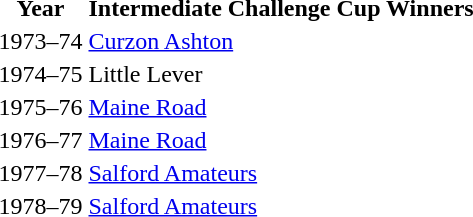<table>
<tr>
<th>Year</th>
<th>Intermediate Challenge Cup Winners</th>
</tr>
<tr>
<td>1973–74</td>
<td><a href='#'>Curzon Ashton</a></td>
</tr>
<tr>
<td>1974–75</td>
<td>Little Lever</td>
</tr>
<tr>
<td>1975–76</td>
<td><a href='#'>Maine Road</a></td>
</tr>
<tr>
<td>1976–77</td>
<td><a href='#'>Maine Road</a></td>
</tr>
<tr>
<td>1977–78</td>
<td><a href='#'>Salford Amateurs</a></td>
</tr>
<tr>
<td>1978–79</td>
<td><a href='#'>Salford Amateurs</a></td>
</tr>
</table>
